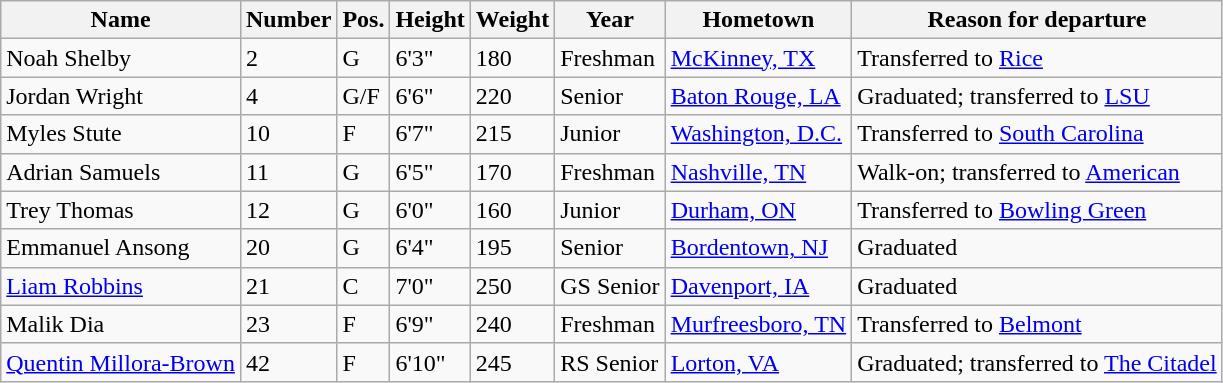<table class="wikitable sortable" border="1">
<tr>
<th>Name</th>
<th>Number</th>
<th>Pos.</th>
<th>Height</th>
<th>Weight</th>
<th>Year</th>
<th>Hometown</th>
<th class="unsortable">Reason for departure</th>
</tr>
<tr>
<td>Noah Shelby</td>
<td>2</td>
<td>G</td>
<td>6'3"</td>
<td>180</td>
<td>Freshman</td>
<td><a href='#'>McKinney, TX</a></td>
<td>Transferred to <a href='#'>Rice</a></td>
</tr>
<tr>
<td>Jordan Wright</td>
<td>4</td>
<td>G/F</td>
<td>6'6"</td>
<td>220</td>
<td>Senior</td>
<td><a href='#'>Baton Rouge, LA</a></td>
<td>Graduated; transferred to <a href='#'>LSU</a></td>
</tr>
<tr>
<td>Myles Stute</td>
<td>10</td>
<td>F</td>
<td>6'7"</td>
<td>215</td>
<td>Junior</td>
<td><a href='#'>Washington, D.C.</a></td>
<td>Transferred to <a href='#'>South Carolina</a></td>
</tr>
<tr>
<td>Adrian Samuels</td>
<td>11</td>
<td>G</td>
<td>6'5"</td>
<td>170</td>
<td>Freshman</td>
<td><a href='#'>Nashville, TN</a></td>
<td>Walk-on; transferred to <a href='#'>American</a></td>
</tr>
<tr>
<td>Trey Thomas</td>
<td>12</td>
<td>G</td>
<td>6'0"</td>
<td>160</td>
<td>Junior</td>
<td><a href='#'>Durham, ON</a></td>
<td>Transferred to <a href='#'>Bowling Green</a></td>
</tr>
<tr>
<td>Emmanuel Ansong</td>
<td>20</td>
<td>G</td>
<td>6'4"</td>
<td>195</td>
<td>Senior</td>
<td><a href='#'>Bordentown, NJ</a></td>
<td>Graduated</td>
</tr>
<tr>
<td><a href='#'>Liam Robbins</a></td>
<td>21</td>
<td>C</td>
<td>7'0"</td>
<td>250</td>
<td>GS Senior</td>
<td><a href='#'>Davenport, IA</a></td>
<td>Graduated</td>
</tr>
<tr>
<td>Malik Dia</td>
<td>23</td>
<td>F</td>
<td>6'9"</td>
<td>240</td>
<td>Freshman</td>
<td><a href='#'>Murfreesboro, TN</a></td>
<td>Transferred to <a href='#'>Belmont</a></td>
</tr>
<tr>
<td><a href='#'>Quentin Millora-Brown</a></td>
<td>42</td>
<td>F</td>
<td>6'10"</td>
<td>245</td>
<td>RS Senior</td>
<td><a href='#'>Lorton, VA</a></td>
<td>Graduated; transferred to <a href='#'>The Citadel</a></td>
</tr>
</table>
